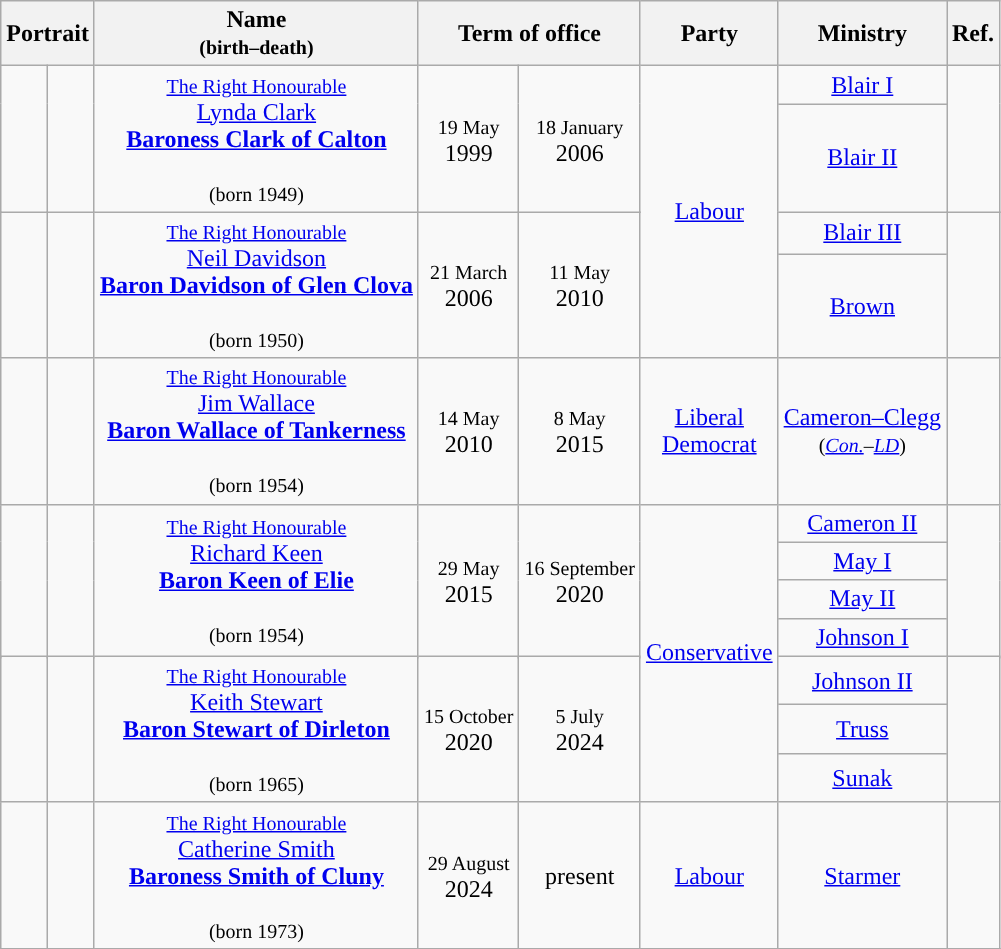<table class="wikitable" style="text-align:center; white-space: nowrap">
<tr>
<th colspan=2>Portrait</th>
<th>Name<br><small>(birth–death)</small></th>
<th colspan=2>Term of office</th>
<th>Party</th>
<th>Ministry</th>
<th><abbr>Ref.</abbr></th>
</tr>
<tr>
<td rowspan=2 style="background-color: "></td>
<td rowspan=2></td>
<td rowspan=2><a href='#'><small>The Right Honourable</small><br>Lynda Clark<br><strong>Baroness Clark of Calton</strong></a><br> <br><small>(born 1949)</small></td>
<td rowspan=2><small>19 May</small><br>1999</td>
<td rowspan=2><small>18 January</small><br>2006</td>
<td rowspan=5 ><a href='#'>Labour</a></td>
<td><a href='#'>Blair I</a></td>
<td rowspan=2></td>
</tr>
<tr>
<td rowspan=2 ><a href='#'>Blair II</a></td>
</tr>
<tr>
<td rowspan=3 style="background-color: "></td>
<td rowspan=3></td>
<td rowspan=3><a href='#'><small>The Right Honourable</small><br>Neil Davidson<br><strong>Baron Davidson of Glen Clova</strong></a><br><br><small>(born 1950)</small></td>
<td rowspan=3><small>21 March</small><br>2006</td>
<td rowspan=3><small>11 May</small><br>2010</td>
<td rowspan=3></td>
</tr>
<tr>
<td><a href='#'>Blair III</a></td>
</tr>
<tr>
<td> <br><a href='#'>Brown</a><br> </td>
</tr>
<tr>
<td style="background-color: "></td>
<td></td>
<td><a href='#'><small>The Right Honourable</small><br>Jim Wallace<br><strong>Baron Wallace of Tankerness</strong></a><br><br><small>(born 1954)</small></td>
<td><small>14 May</small><br>2010</td>
<td><small>8 May</small><br>2015</td>
<td><a href='#'>Liberal<br>Democrat</a></td>
<td><a href='#'>Cameron–Clegg</a><br><small>(<em><a href='#'>Con.</a>–<a href='#'>LD</a></em>)</small></td>
<td></td>
</tr>
<tr>
<td rowspan=5 style="background-color: "></td>
<td rowspan=5></td>
<td rowspan=5><a href='#'><small>The Right Honourable</small><br>Richard Keen<br><strong>Baron Keen of Elie</strong></a><br><br><small>(born 1954)</small></td>
<td rowspan=5><small>29 May</small><br>2015</td>
<td rowspan=5><small>16 September</small><br>2020</td>
<td rowspan=8 ><a href='#'>Conservative</a></td>
<td><a href='#'>Cameron II</a></td>
<td rowspan=5></td>
</tr>
<tr>
<td><a href='#'>May I</a></td>
</tr>
<tr>
<td><a href='#'>May II</a></td>
</tr>
<tr>
<td><a href='#'>Johnson I</a></td>
</tr>
<tr>
<td rowspan=2 ><a href='#'>Johnson II</a></td>
</tr>
<tr>
<td rowspan=3 style="background-color: "></td>
<td rowspan=3></td>
<td rowspan=3><a href='#'><small>The Right Honourable</small><br>Keith Stewart<br><strong>Baron Stewart of Dirleton</strong></a><br><br><small>(born 1965)</small></td>
<td rowspan=3><small>15 October</small><br>2020</td>
<td rowspan=3><small>5 July</small><br>2024</td>
<td rowspan=3></td>
</tr>
<tr>
<td><a href='#'>Truss</a></td>
</tr>
<tr>
<td><a href='#'>Sunak</a></td>
</tr>
<tr>
<td rowspan=1 style="background-color: "></td>
<td></td>
<td><a href='#'><small>The Right Honourable<br></small>Catherine Smith<br><strong>Baroness Smith of Cluny</strong></a><br><br><small>(born 1973)</small></td>
<td><small>29 August</small><br>2024</td>
<td>present</td>
<td><a href='#'>Labour</a></td>
<td><a href='#'>Starmer</a></td>
<td></td>
</tr>
<tr>
</tr>
</table>
